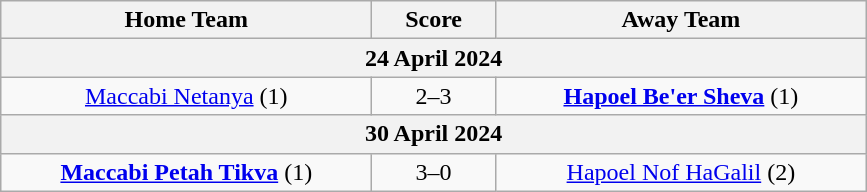<table class="wikitable" style="text-align: center;">
<tr>
<th width="240px">Home Team</th>
<th width="75px">Score</th>
<th width="240px">Away Team</th>
</tr>
<tr>
<th colspan=3>24 April 2024</th>
</tr>
<tr>
<td><a href='#'>Maccabi Netanya</a> (1)</td>
<td>2–3 </td>
<td><strong><a href='#'>Hapoel Be'er Sheva</a></strong> (1)</td>
</tr>
<tr>
<th colspan=3>30 April 2024</th>
</tr>
<tr>
<td><strong><a href='#'>Maccabi Petah Tikva</a></strong> (1)</td>
<td>3–0</td>
<td><a href='#'>Hapoel Nof HaGalil</a> (2)</td>
</tr>
</table>
